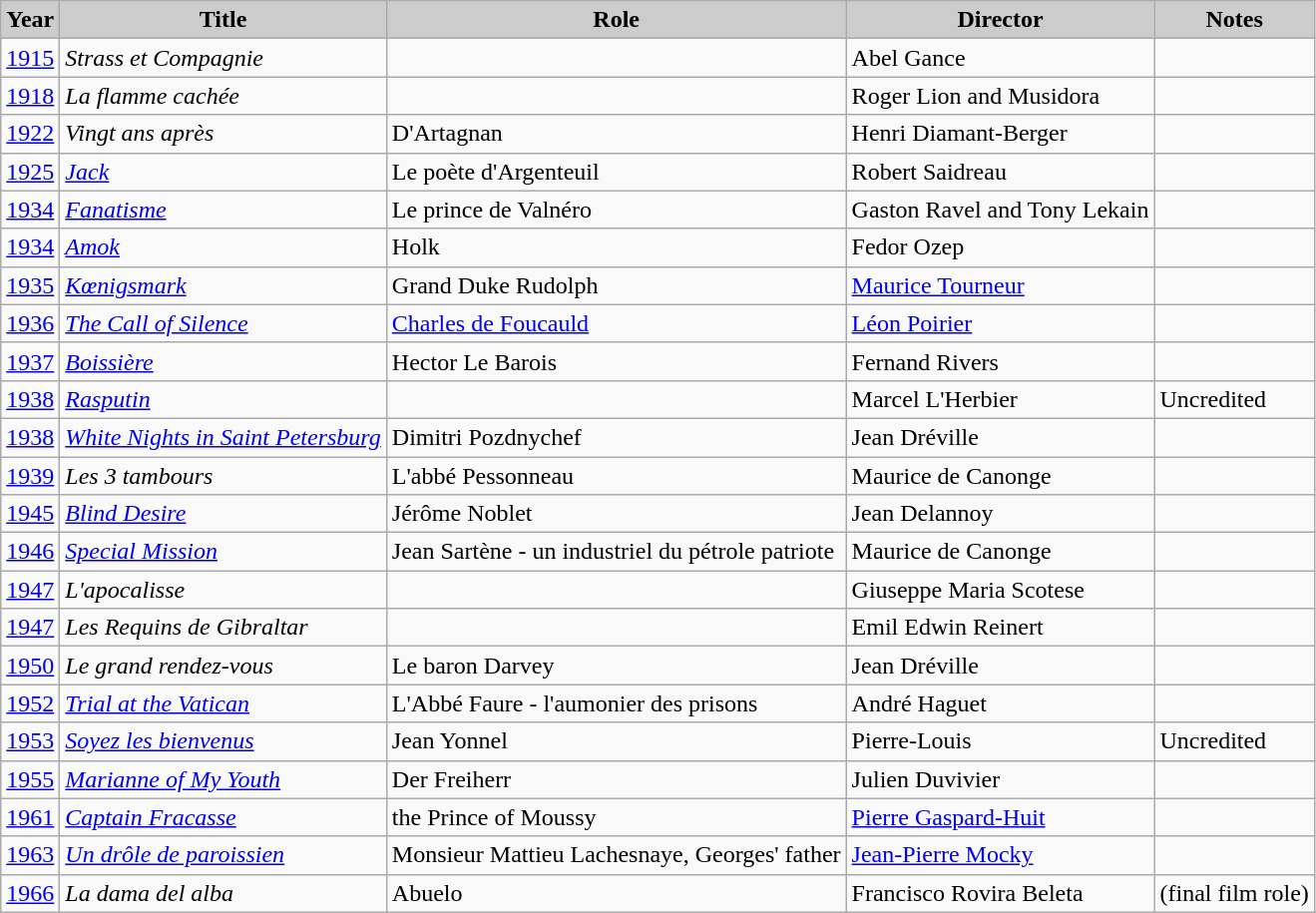<table class="wikitable">
<tr>
<th style="background: #CCCCCC;">Year</th>
<th style="background: #CCCCCC;">Title</th>
<th style="background: #CCCCCC;">Role</th>
<th style="background: #CCCCCC;">Director</th>
<th style="background: #CCCCCC;">Notes</th>
</tr>
<tr>
<td><a href='#'>1915</a></td>
<td><em>Strass et Compagnie</em></td>
<td></td>
<td>Abel Gance</td>
<td></td>
</tr>
<tr>
<td><a href='#'>1918</a></td>
<td><em>La flamme cachée</em></td>
<td></td>
<td>Roger Lion and Musidora</td>
<td></td>
</tr>
<tr>
<td><a href='#'>1922</a></td>
<td><em>Vingt ans après</em></td>
<td>D'Artagnan</td>
<td>Henri Diamant-Berger</td>
<td></td>
</tr>
<tr>
<td><a href='#'>1925</a></td>
<td><em><a href='#'>Jack</a></em></td>
<td>Le poète d'Argenteuil</td>
<td>Robert Saidreau</td>
<td></td>
</tr>
<tr>
<td><a href='#'>1934</a></td>
<td><em><a href='#'>Fanatisme</a></em></td>
<td>Le prince de Valnéro</td>
<td>Gaston Ravel and Tony Lekain</td>
<td></td>
</tr>
<tr>
<td><a href='#'>1934</a></td>
<td><em><a href='#'>Amok</a></em></td>
<td>Holk</td>
<td>Fedor Ozep</td>
<td></td>
</tr>
<tr>
<td><a href='#'>1935</a></td>
<td><em><a href='#'>Kœnigsmark</a></em></td>
<td>Grand Duke Rudolph</td>
<td><a href='#'>Maurice Tourneur</a></td>
<td></td>
</tr>
<tr>
<td><a href='#'>1936</a></td>
<td><em><a href='#'>The Call of Silence</a></em></td>
<td><a href='#'>Charles de Foucauld</a></td>
<td><a href='#'>Léon Poirier</a></td>
<td></td>
</tr>
<tr>
<td><a href='#'>1937</a></td>
<td><em><a href='#'>Boissière</a></em></td>
<td>Hector Le Barois</td>
<td>Fernand Rivers</td>
<td></td>
</tr>
<tr>
<td><a href='#'>1938</a></td>
<td><em><a href='#'>Rasputin</a></em></td>
<td></td>
<td>Marcel L'Herbier</td>
<td>Uncredited</td>
</tr>
<tr>
<td><a href='#'>1938</a></td>
<td><em><a href='#'>White Nights in Saint Petersburg</a></em></td>
<td>Dimitri Pozdnychef</td>
<td>Jean Dréville</td>
<td></td>
</tr>
<tr>
<td><a href='#'>1939</a></td>
<td><em>Les 3 tambours</em></td>
<td>L'abbé Pessonneau</td>
<td>Maurice de Canonge</td>
<td></td>
</tr>
<tr>
<td><a href='#'>1945</a></td>
<td><em><a href='#'>Blind Desire</a></em></td>
<td>Jérôme Noblet</td>
<td>Jean Delannoy</td>
<td></td>
</tr>
<tr>
<td><a href='#'>1946</a></td>
<td><em><a href='#'>Special Mission</a></em></td>
<td>Jean Sartène - un industriel du pétrole patriote</td>
<td>Maurice de Canonge</td>
<td></td>
</tr>
<tr>
<td><a href='#'>1947</a></td>
<td><em>L'apocalisse</em></td>
<td></td>
<td>Giuseppe Maria Scotese</td>
<td></td>
</tr>
<tr>
<td><a href='#'>1947</a></td>
<td><em>Les Requins de Gibraltar</em></td>
<td></td>
<td>Emil Edwin Reinert</td>
<td></td>
</tr>
<tr>
<td><a href='#'>1950</a></td>
<td><em>Le grand rendez-vous</em></td>
<td>Le baron Darvey</td>
<td>Jean Dréville</td>
<td></td>
</tr>
<tr>
<td><a href='#'>1952</a></td>
<td><em><a href='#'>Trial at the Vatican</a></em></td>
<td>L'Abbé Faure - l'aumonier des prisons</td>
<td>André Haguet</td>
<td></td>
</tr>
<tr>
<td><a href='#'>1953</a></td>
<td><em><a href='#'>Soyez les bienvenus</a></em></td>
<td>Jean Yonnel</td>
<td>Pierre-Louis</td>
<td>Uncredited</td>
</tr>
<tr>
<td><a href='#'>1955</a></td>
<td><em><a href='#'>Marianne of My Youth</a></em></td>
<td>Der Freiherr</td>
<td>Julien Duvivier</td>
<td></td>
</tr>
<tr>
<td><a href='#'>1961</a></td>
<td><em><a href='#'>Captain Fracasse</a></em></td>
<td>the Prince of Moussy</td>
<td><a href='#'>Pierre Gaspard-Huit</a></td>
<td></td>
</tr>
<tr>
<td><a href='#'>1963</a></td>
<td><em><a href='#'>Un drôle de paroissien</a></em></td>
<td>Monsieur Mattieu Lachesnaye, Georges' father</td>
<td><a href='#'>Jean-Pierre Mocky</a></td>
<td></td>
</tr>
<tr>
<td><a href='#'>1966</a></td>
<td><em>La dama del alba</em></td>
<td>Abuelo</td>
<td>Francisco Rovira Beleta</td>
<td>(final film role)</td>
</tr>
</table>
